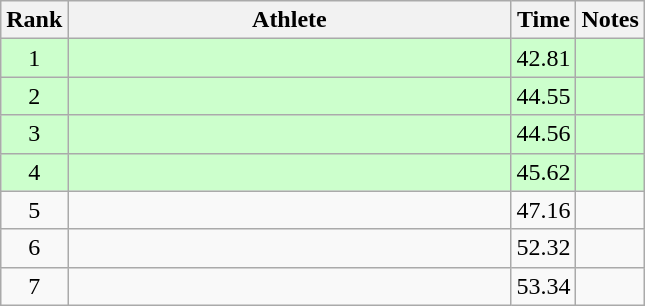<table class="wikitable" style="text-align:center">
<tr>
<th>Rank</th>
<th Style="width:18em">Athlete</th>
<th>Time</th>
<th>Notes</th>
</tr>
<tr style="background:#cfc">
<td>1</td>
<td style="text-align:left"></td>
<td>42.81</td>
<td></td>
</tr>
<tr style="background:#cfc">
<td>2</td>
<td style="text-align:left"></td>
<td>44.55</td>
<td></td>
</tr>
<tr style="background:#cfc">
<td>3</td>
<td style="text-align:left"></td>
<td>44.56</td>
<td></td>
</tr>
<tr style="background:#cfc">
<td>4</td>
<td style="text-align:left"></td>
<td>45.62</td>
<td></td>
</tr>
<tr>
<td>5</td>
<td style="text-align:left"></td>
<td>47.16</td>
<td></td>
</tr>
<tr>
<td>6</td>
<td style="text-align:left"></td>
<td>52.32</td>
<td></td>
</tr>
<tr>
<td>7</td>
<td style="text-align:left"></td>
<td>53.34</td>
<td></td>
</tr>
</table>
